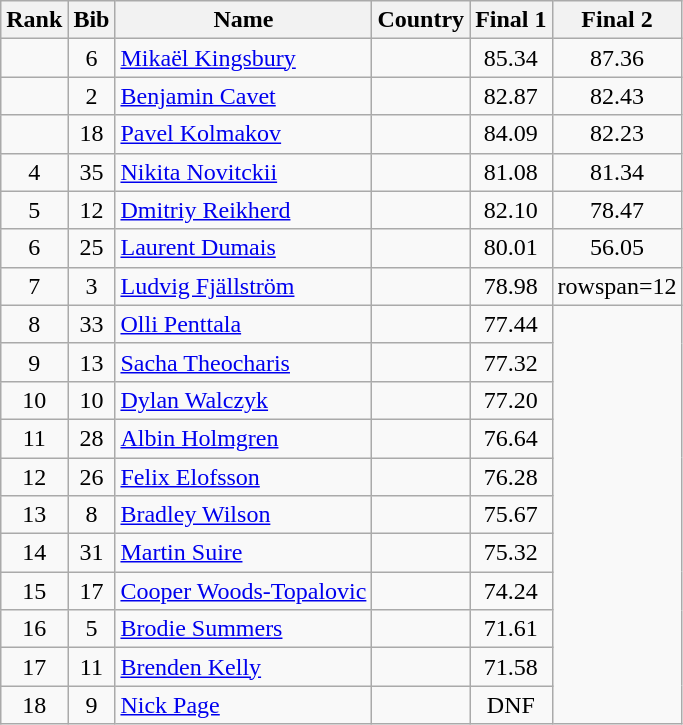<table class="wikitable sortable" style="text-align:center">
<tr>
<th>Rank</th>
<th>Bib</th>
<th>Name</th>
<th>Country</th>
<th>Final 1</th>
<th>Final 2</th>
</tr>
<tr>
<td></td>
<td>6</td>
<td align=left><a href='#'>Mikaël Kingsbury</a></td>
<td align=left></td>
<td>85.34</td>
<td>87.36</td>
</tr>
<tr>
<td></td>
<td>2</td>
<td align=left><a href='#'>Benjamin Cavet</a></td>
<td align=left></td>
<td>82.87</td>
<td>82.43</td>
</tr>
<tr>
<td></td>
<td>18</td>
<td align=left><a href='#'>Pavel Kolmakov</a></td>
<td align=left></td>
<td>84.09</td>
<td>82.23</td>
</tr>
<tr>
<td>4</td>
<td>35</td>
<td align=left><a href='#'>Nikita Novitckii</a></td>
<td align=left></td>
<td>81.08</td>
<td>81.34</td>
</tr>
<tr>
<td>5</td>
<td>12</td>
<td align=left><a href='#'>Dmitriy Reikherd</a></td>
<td align=left></td>
<td>82.10</td>
<td>78.47</td>
</tr>
<tr>
<td>6</td>
<td>25</td>
<td align=left><a href='#'>Laurent Dumais</a></td>
<td align=left></td>
<td>80.01</td>
<td>56.05</td>
</tr>
<tr>
<td>7</td>
<td>3</td>
<td align=left><a href='#'>Ludvig Fjällström</a></td>
<td align=left></td>
<td>78.98</td>
<td>rowspan=12 </td>
</tr>
<tr>
<td>8</td>
<td>33</td>
<td align=left><a href='#'>Olli Penttala</a></td>
<td align=left></td>
<td>77.44</td>
</tr>
<tr>
<td>9</td>
<td>13</td>
<td align=left><a href='#'>Sacha Theocharis</a></td>
<td align=left></td>
<td>77.32</td>
</tr>
<tr>
<td>10</td>
<td>10</td>
<td align=left><a href='#'>Dylan Walczyk</a></td>
<td align=left></td>
<td>77.20</td>
</tr>
<tr>
<td>11</td>
<td>28</td>
<td align=left><a href='#'>Albin Holmgren</a></td>
<td align=left></td>
<td>76.64</td>
</tr>
<tr>
<td>12</td>
<td>26</td>
<td align=left><a href='#'>Felix Elofsson</a></td>
<td align=left></td>
<td>76.28</td>
</tr>
<tr>
<td>13</td>
<td>8</td>
<td align=left><a href='#'>Bradley Wilson</a></td>
<td align=left></td>
<td>75.67</td>
</tr>
<tr>
<td>14</td>
<td>31</td>
<td align=left><a href='#'>Martin Suire</a></td>
<td align=left></td>
<td>75.32</td>
</tr>
<tr>
<td>15</td>
<td>17</td>
<td align=left><a href='#'>Cooper Woods-Topalovic</a></td>
<td align=left></td>
<td>74.24</td>
</tr>
<tr>
<td>16</td>
<td>5</td>
<td align=left><a href='#'>Brodie Summers</a></td>
<td align=left></td>
<td>71.61</td>
</tr>
<tr>
<td>17</td>
<td>11</td>
<td align=left><a href='#'>Brenden Kelly</a></td>
<td align=left></td>
<td>71.58</td>
</tr>
<tr>
<td>18</td>
<td>9</td>
<td align=left><a href='#'>Nick Page</a></td>
<td align=left></td>
<td>DNF</td>
</tr>
</table>
